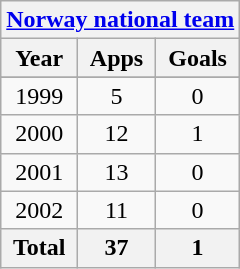<table class="wikitable" style="text-align:center">
<tr>
<th colspan=3><a href='#'>Norway national team</a></th>
</tr>
<tr>
<th>Year</th>
<th>Apps</th>
<th>Goals</th>
</tr>
<tr>
</tr>
<tr>
<td>1999</td>
<td>5</td>
<td>0</td>
</tr>
<tr>
<td>2000</td>
<td>12</td>
<td>1</td>
</tr>
<tr>
<td>2001</td>
<td>13</td>
<td>0</td>
</tr>
<tr>
<td>2002</td>
<td>11</td>
<td>0</td>
</tr>
<tr>
<th>Total</th>
<th>37</th>
<th>1</th>
</tr>
</table>
